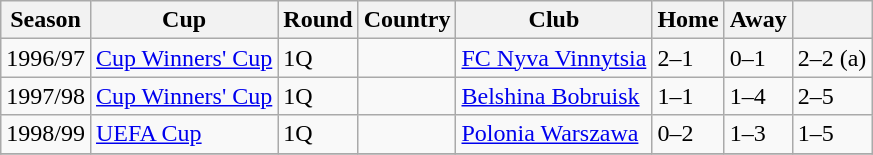<table class="wikitable">
<tr>
<th>Season</th>
<th>Cup</th>
<th>Round</th>
<th>Country</th>
<th>Club</th>
<th>Home</th>
<th>Away</th>
<th></th>
</tr>
<tr>
<td>1996/97</td>
<td><a href='#'>Cup Winners' Cup</a></td>
<td>1Q</td>
<td></td>
<td><a href='#'>FC Nyva Vinnytsia</a></td>
<td>2–1</td>
<td>0–1</td>
<td>2–2 (a)</td>
</tr>
<tr>
<td>1997/98</td>
<td><a href='#'>Cup Winners' Cup</a></td>
<td>1Q</td>
<td></td>
<td><a href='#'>Belshina Bobruisk</a></td>
<td>1–1</td>
<td>1–4</td>
<td>2–5</td>
</tr>
<tr>
<td>1998/99</td>
<td><a href='#'>UEFA Cup</a></td>
<td>1Q</td>
<td></td>
<td><a href='#'>Polonia Warszawa</a></td>
<td>0–2</td>
<td>1–3</td>
<td>1–5</td>
</tr>
<tr>
</tr>
</table>
